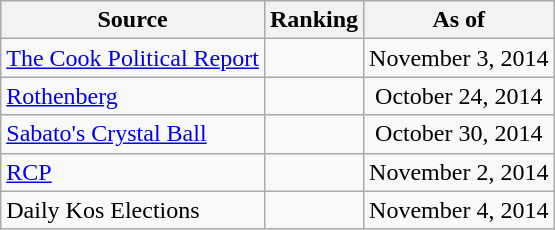<table class="wikitable" style="text-align:center">
<tr>
<th>Source</th>
<th>Ranking</th>
<th>As of</th>
</tr>
<tr>
<td align=left><a href='#'>The Cook Political Report</a></td>
<td></td>
<td>November 3, 2014</td>
</tr>
<tr>
<td align=left><a href='#'>Rothenberg</a></td>
<td></td>
<td>October 24, 2014</td>
</tr>
<tr>
<td align=left><a href='#'>Sabato's Crystal Ball</a></td>
<td></td>
<td>October 30, 2014</td>
</tr>
<tr>
<td align="left"><a href='#'>RCP</a></td>
<td></td>
<td>November 2, 2014</td>
</tr>
<tr>
<td align=left>Daily Kos Elections</td>
<td></td>
<td>November 4, 2014</td>
</tr>
</table>
